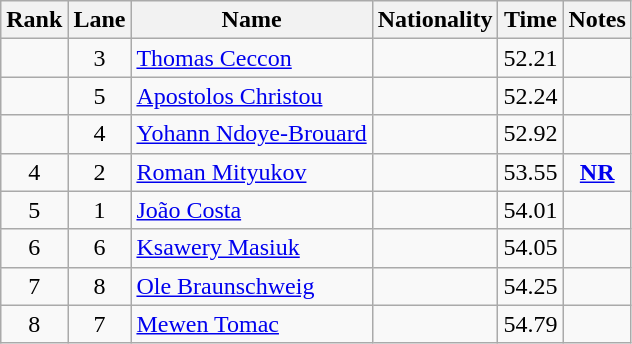<table class="wikitable sortable" style="text-align:center">
<tr>
<th>Rank</th>
<th>Lane</th>
<th>Name</th>
<th>Nationality</th>
<th>Time</th>
<th>Notes</th>
</tr>
<tr>
<td></td>
<td>3</td>
<td align=left><a href='#'>Thomas Ceccon</a></td>
<td align=left></td>
<td>52.21</td>
<td></td>
</tr>
<tr>
<td></td>
<td>5</td>
<td align=left><a href='#'>Apostolos Christou</a></td>
<td align=left></td>
<td>52.24</td>
<td></td>
</tr>
<tr>
<td></td>
<td>4</td>
<td align=left><a href='#'>Yohann Ndoye-Brouard</a></td>
<td align=left></td>
<td>52.92</td>
<td></td>
</tr>
<tr>
<td>4</td>
<td>2</td>
<td align=left><a href='#'>Roman Mityukov</a></td>
<td align=left></td>
<td>53.55</td>
<td><strong><a href='#'>NR</a></strong></td>
</tr>
<tr>
<td>5</td>
<td>1</td>
<td align=left><a href='#'>João Costa</a></td>
<td align=left></td>
<td>54.01</td>
<td></td>
</tr>
<tr>
<td>6</td>
<td>6</td>
<td align=left><a href='#'>Ksawery Masiuk</a></td>
<td align=left></td>
<td>54.05</td>
<td></td>
</tr>
<tr>
<td>7</td>
<td>8</td>
<td align=left><a href='#'>Ole Braunschweig</a></td>
<td align=left></td>
<td>54.25</td>
<td></td>
</tr>
<tr>
<td>8</td>
<td>7</td>
<td align=left><a href='#'>Mewen Tomac</a></td>
<td align=left></td>
<td>54.79</td>
<td></td>
</tr>
</table>
